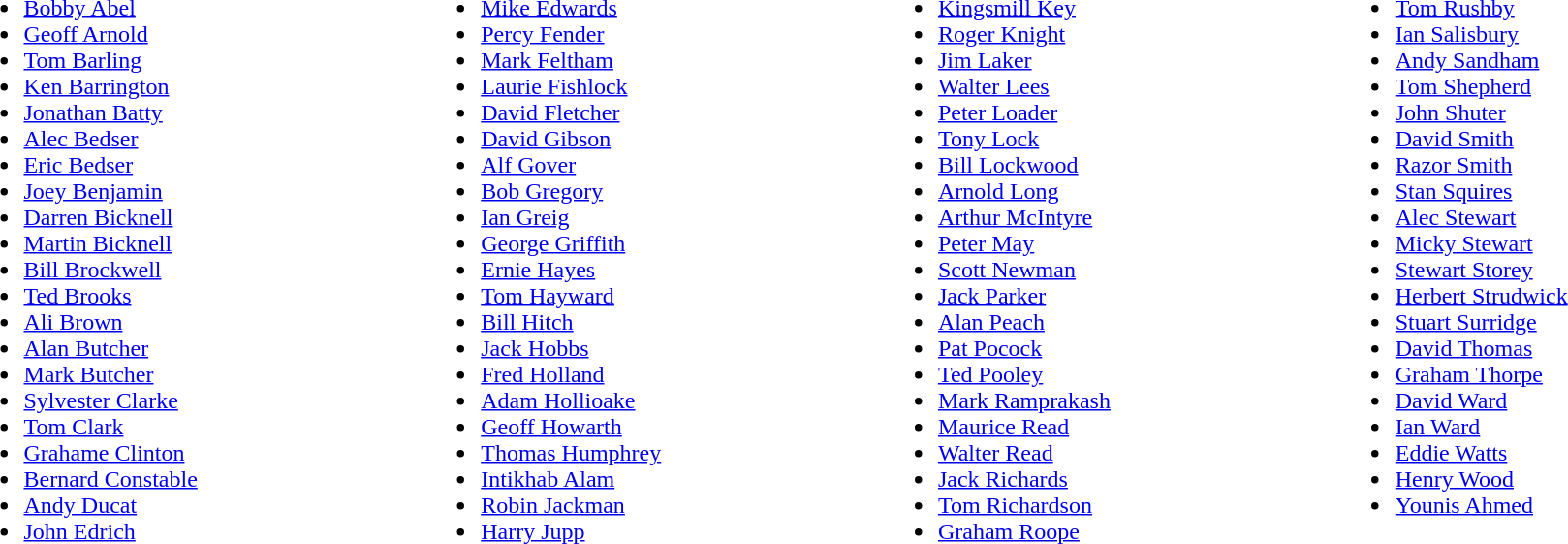<table>
<tr>
<td valign="top" width="25%"><br><ul><li> <a href='#'>Bobby Abel</a></li><li> <a href='#'>Geoff Arnold</a></li><li> <a href='#'>Tom Barling</a></li><li> <a href='#'>Ken Barrington</a></li><li> <a href='#'>Jonathan Batty</a></li><li> <a href='#'>Alec Bedser</a></li><li> <a href='#'>Eric Bedser</a></li><li> <a href='#'>Joey Benjamin</a></li><li> <a href='#'>Darren Bicknell</a></li><li> <a href='#'>Martin Bicknell</a></li><li> <a href='#'>Bill Brockwell</a></li><li> <a href='#'>Ted Brooks</a></li><li> <a href='#'>Ali Brown</a></li><li> <a href='#'>Alan Butcher</a></li><li> <a href='#'>Mark Butcher</a></li><li> <a href='#'>Sylvester Clarke</a></li><li> <a href='#'>Tom Clark</a></li><li> <a href='#'>Grahame Clinton</a></li><li> <a href='#'>Bernard Constable</a></li><li> <a href='#'>Andy Ducat</a></li><li> <a href='#'>John Edrich</a></li></ul></td>
<td valign="top" width="25%"><br><ul><li> <a href='#'>Mike Edwards</a></li><li> <a href='#'>Percy Fender</a></li><li> <a href='#'>Mark Feltham</a></li><li> <a href='#'>Laurie Fishlock</a></li><li> <a href='#'>David Fletcher</a></li><li> <a href='#'>David Gibson</a></li><li> <a href='#'>Alf Gover</a></li><li> <a href='#'>Bob Gregory</a></li><li> <a href='#'>Ian Greig</a></li><li> <a href='#'>George Griffith</a></li><li> <a href='#'>Ernie Hayes</a></li><li> <a href='#'>Tom Hayward</a></li><li> <a href='#'>Bill Hitch</a></li><li> <a href='#'>Jack Hobbs</a></li><li> <a href='#'>Fred Holland</a></li><li> <a href='#'>Adam Hollioake</a></li><li> <a href='#'>Geoff Howarth</a></li><li> <a href='#'>Thomas Humphrey</a></li><li> <a href='#'>Intikhab Alam</a></li><li> <a href='#'>Robin Jackman</a></li><li> <a href='#'>Harry Jupp</a></li></ul></td>
<td valign="top" width="25%"><br><ul><li> <a href='#'>Kingsmill Key</a></li><li> <a href='#'>Roger Knight</a></li><li> <a href='#'>Jim Laker</a></li><li> <a href='#'>Walter Lees</a></li><li> <a href='#'>Peter Loader</a></li><li> <a href='#'>Tony Lock</a></li><li> <a href='#'>Bill Lockwood</a></li><li> <a href='#'>Arnold Long</a></li><li> <a href='#'>Arthur McIntyre</a></li><li> <a href='#'>Peter May</a></li><li> <a href='#'>Scott Newman</a></li><li> <a href='#'>Jack Parker</a></li><li> <a href='#'>Alan Peach</a></li><li> <a href='#'>Pat Pocock</a></li><li> <a href='#'>Ted Pooley</a></li><li> <a href='#'>Mark Ramprakash</a></li><li> <a href='#'>Maurice Read</a></li><li> <a href='#'>Walter Read</a></li><li> <a href='#'>Jack Richards</a></li><li> <a href='#'>Tom Richardson</a></li><li> <a href='#'>Graham Roope</a></li></ul></td>
<td valign="top" width="25%"><br><ul><li> <a href='#'>Tom Rushby</a></li><li> <a href='#'>Ian Salisbury</a></li><li> <a href='#'>Andy Sandham</a></li><li> <a href='#'>Tom Shepherd</a></li><li> <a href='#'>John Shuter</a></li><li> <a href='#'>David Smith</a></li><li> <a href='#'>Razor Smith</a></li><li> <a href='#'>Stan Squires</a></li><li> <a href='#'>Alec Stewart</a></li><li> <a href='#'>Micky Stewart</a></li><li> <a href='#'>Stewart Storey</a></li><li> <a href='#'>Herbert Strudwick</a></li><li> <a href='#'>Stuart Surridge</a></li><li> <a href='#'>David Thomas</a></li><li> <a href='#'>Graham Thorpe</a></li><li> <a href='#'>David Ward</a></li><li> <a href='#'>Ian Ward</a></li><li> <a href='#'>Eddie Watts</a></li><li> <a href='#'>Henry Wood</a></li><li> <a href='#'>Younis Ahmed</a></li></ul></td>
<td valign="top" width="25%"></td>
</tr>
</table>
